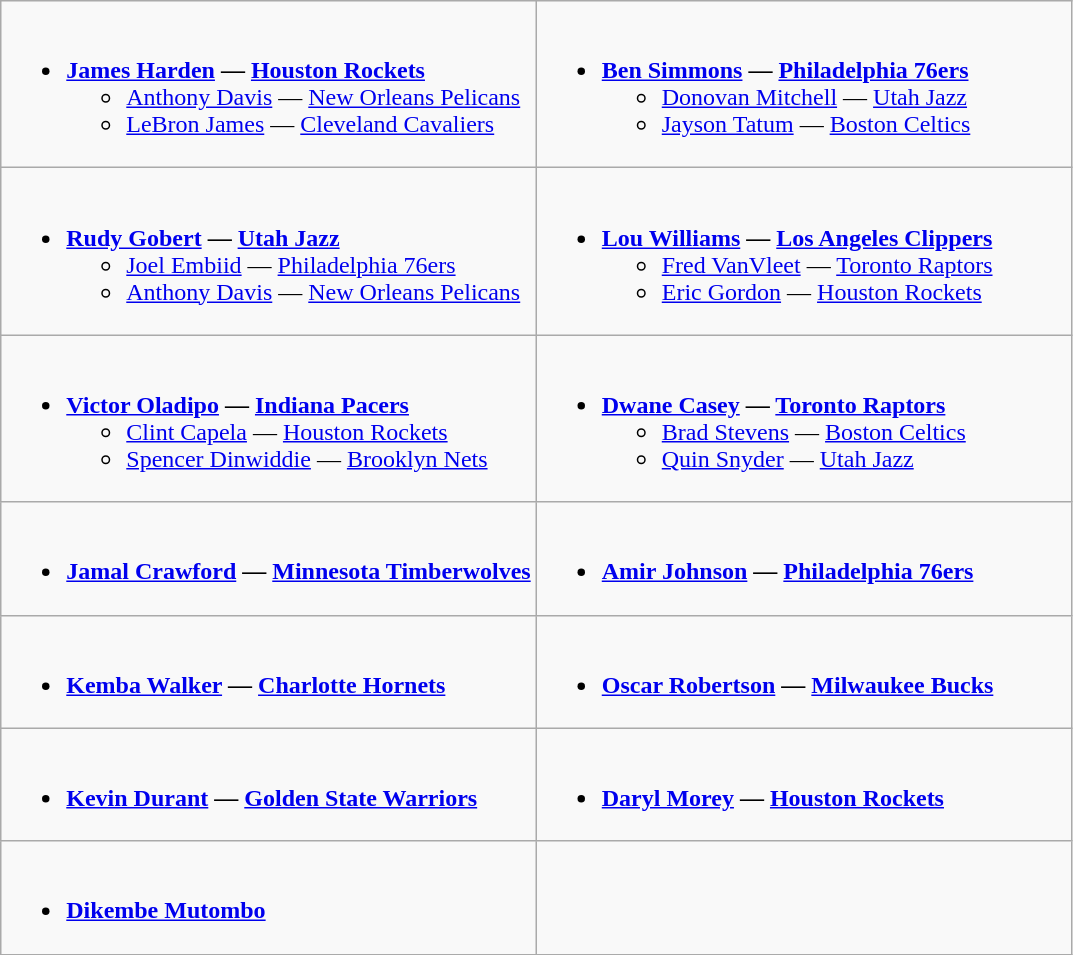<table class=wikitable>
<tr>
<td valign="top" width="50%"><br><ul><li><strong><a href='#'>James Harden</a> — <a href='#'>Houston Rockets</a></strong><ul><li><a href='#'>Anthony Davis</a> — <a href='#'>New Orleans Pelicans</a></li><li><a href='#'>LeBron James</a> — <a href='#'>Cleveland Cavaliers</a></li></ul></li></ul></td>
<td valign="top" width="50%"><br><ul><li><strong><a href='#'>Ben Simmons</a> — <a href='#'>Philadelphia 76ers</a></strong><ul><li><a href='#'>Donovan Mitchell</a> — <a href='#'>Utah Jazz</a></li><li><a href='#'>Jayson Tatum</a> — <a href='#'>Boston Celtics</a></li></ul></li></ul></td>
</tr>
<tr>
<td valign="top" width="50%"><br><ul><li><strong><a href='#'>Rudy Gobert</a> — <a href='#'>Utah Jazz</a></strong><ul><li><a href='#'>Joel Embiid</a> — <a href='#'>Philadelphia 76ers</a></li><li><a href='#'>Anthony Davis</a> — <a href='#'>New Orleans Pelicans</a></li></ul></li></ul></td>
<td valign="top" width="50%"><br><ul><li><strong><a href='#'>Lou Williams</a> — <a href='#'>Los Angeles Clippers</a></strong><ul><li><a href='#'>Fred VanVleet</a> — <a href='#'>Toronto Raptors</a></li><li><a href='#'>Eric Gordon</a> — <a href='#'>Houston Rockets</a></li></ul></li></ul></td>
</tr>
<tr>
<td valign="top" width="50%"><br><ul><li><strong><a href='#'>Victor Oladipo</a> — <a href='#'>Indiana Pacers</a></strong><ul><li><a href='#'>Clint Capela</a> — <a href='#'>Houston Rockets</a></li><li><a href='#'>Spencer Dinwiddie</a> — <a href='#'>Brooklyn Nets</a></li></ul></li></ul></td>
<td valign="top" width="50%"><br><ul><li><strong><a href='#'>Dwane Casey</a> — <a href='#'>Toronto Raptors</a></strong><ul><li><a href='#'>Brad Stevens</a> — <a href='#'>Boston Celtics</a></li><li><a href='#'>Quin Snyder</a> — <a href='#'>Utah Jazz</a></li></ul></li></ul></td>
</tr>
<tr>
<td valign="top" width="50%"><br><ul><li><strong><a href='#'>Jamal Crawford</a> — <a href='#'>Minnesota Timberwolves</a></strong></li></ul></td>
<td valign="top" width="50%"><br><ul><li><strong><a href='#'>Amir Johnson</a> — <a href='#'>Philadelphia 76ers</a></strong></li></ul></td>
</tr>
<tr>
<td valign="top" width="50%"><br><ul><li><strong><a href='#'>Kemba Walker</a> — <a href='#'>Charlotte Hornets</a></strong></li></ul></td>
<td valign="top" width="50%"><br><ul><li><strong><a href='#'>Oscar Robertson</a> — <a href='#'>Milwaukee Bucks</a></strong></li></ul></td>
</tr>
<tr>
<td valign="top" width="50%"><br><ul><li><strong><a href='#'>Kevin Durant</a> — <a href='#'>Golden State Warriors</a></strong></li></ul></td>
<td valign="top" width="50%"><br><ul><li><strong><a href='#'>Daryl Morey</a> — <a href='#'>Houston Rockets</a></strong></li></ul></td>
</tr>
<tr>
<td valign="top" width="50%"><br><ul><li><strong><a href='#'>Dikembe Mutombo</a></strong></li></ul></td>
</tr>
</table>
